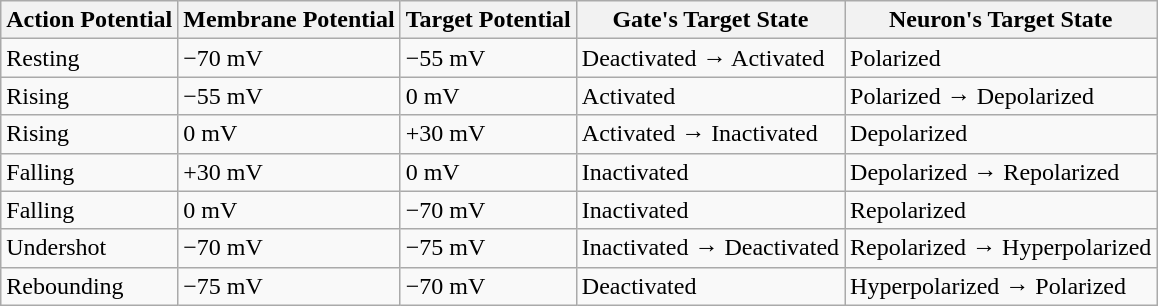<table class="wikitable">
<tr>
<th>Action Potential</th>
<th>Membrane Potential</th>
<th>Target Potential</th>
<th>Gate's Target State</th>
<th>Neuron's Target State</th>
</tr>
<tr>
<td>Resting</td>
<td>−70 mV</td>
<td>−55 mV</td>
<td>Deactivated → Activated</td>
<td>Polarized</td>
</tr>
<tr>
<td>Rising</td>
<td>−55 mV</td>
<td>0 mV</td>
<td>Activated</td>
<td>Polarized → Depolarized</td>
</tr>
<tr>
<td>Rising</td>
<td>0 mV</td>
<td>+30 mV</td>
<td>Activated → Inactivated</td>
<td>Depolarized</td>
</tr>
<tr>
<td>Falling</td>
<td>+30 mV</td>
<td>0 mV</td>
<td>Inactivated</td>
<td>Depolarized → Repolarized</td>
</tr>
<tr>
<td>Falling</td>
<td>0 mV</td>
<td>−70 mV</td>
<td>Inactivated</td>
<td>Repolarized</td>
</tr>
<tr>
<td>Undershot</td>
<td>−70 mV</td>
<td>−75 mV</td>
<td>Inactivated → Deactivated</td>
<td>Repolarized → Hyperpolarized</td>
</tr>
<tr>
<td>Rebounding</td>
<td>−75 mV</td>
<td>−70 mV</td>
<td>Deactivated</td>
<td>Hyperpolarized → Polarized</td>
</tr>
</table>
